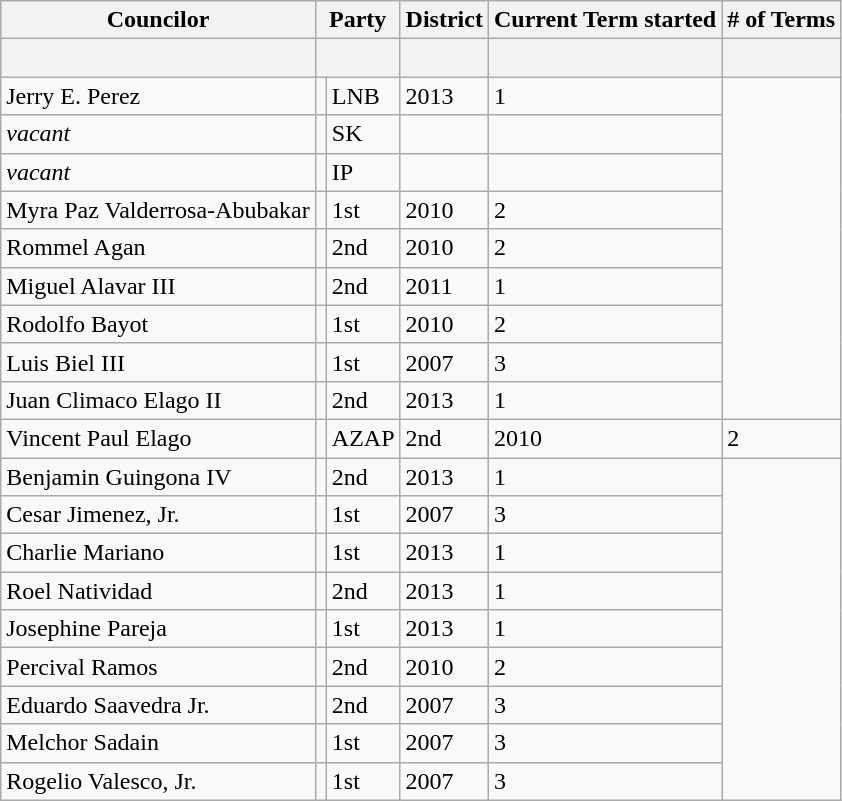<table class=wikitable>
<tr>
<th>Councilor</th>
<th colspan=2>Party</th>
<th>District</th>
<th>Current Term  started</th>
<th># of Terms</th>
</tr>
<tr>
<th><br> </th>
<th colspan=2></th>
<th></th>
<th></th>
<th></th>
</tr>
<tr>
<td>Jerry E. Perez</td>
<td></td>
<td>LNB</td>
<td>2013</td>
<td>1</td>
</tr>
<tr>
<td><em>vacant</em></td>
<td></td>
<td>SK</td>
<td></td>
<td></td>
</tr>
<tr>
<td><em>vacant</em></td>
<td></td>
<td>IP</td>
<td></td>
<td></td>
</tr>
<tr>
<td>Myra Paz Valderrosa-Abubakar</td>
<td></td>
<td>1st</td>
<td>2010</td>
<td>2</td>
</tr>
<tr>
<td>Rommel Agan</td>
<td></td>
<td>2nd</td>
<td>2010</td>
<td>2</td>
</tr>
<tr>
<td>Miguel Alavar III</td>
<td></td>
<td>2nd</td>
<td>2011</td>
<td>1</td>
</tr>
<tr>
<td>Rodolfo Bayot</td>
<td></td>
<td>1st</td>
<td>2010</td>
<td>2</td>
</tr>
<tr>
<td>Luis Biel III</td>
<td></td>
<td>1st</td>
<td>2007</td>
<td>3</td>
</tr>
<tr>
<td>Juan Climaco Elago II</td>
<td></td>
<td>2nd</td>
<td>2013</td>
<td>1</td>
</tr>
<tr>
<td>Vincent Paul Elago</td>
<td></td>
<td>AZAP</td>
<td>2nd</td>
<td>2010</td>
<td>2</td>
</tr>
<tr>
<td>Benjamin Guingona IV</td>
<td></td>
<td>2nd</td>
<td>2013</td>
<td>1</td>
</tr>
<tr>
<td>Cesar Jimenez, Jr.</td>
<td></td>
<td>1st</td>
<td>2007</td>
<td>3</td>
</tr>
<tr>
<td>Charlie Mariano</td>
<td></td>
<td>1st</td>
<td>2013</td>
<td>1</td>
</tr>
<tr>
<td>Roel Natividad</td>
<td></td>
<td>2nd</td>
<td>2013</td>
<td>1</td>
</tr>
<tr>
<td>Josephine Pareja</td>
<td></td>
<td>1st</td>
<td>2013</td>
<td>1</td>
</tr>
<tr>
<td>Percival Ramos</td>
<td></td>
<td>2nd</td>
<td>2010</td>
<td>2</td>
</tr>
<tr>
<td>Eduardo Saavedra Jr.</td>
<td></td>
<td>2nd</td>
<td>2007</td>
<td>3</td>
</tr>
<tr>
<td>Melchor Sadain</td>
<td></td>
<td>1st</td>
<td>2007</td>
<td>3</td>
</tr>
<tr>
<td>Rogelio Valesco, Jr.</td>
<td></td>
<td>1st</td>
<td>2007</td>
<td>3</td>
</tr>
</table>
